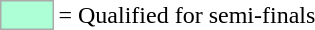<table>
<tr>
<td style="background-color:#ADFFD6; border:1px solid #aaaaaa; width:2em;"></td>
<td>= Qualified for semi-finals</td>
</tr>
</table>
